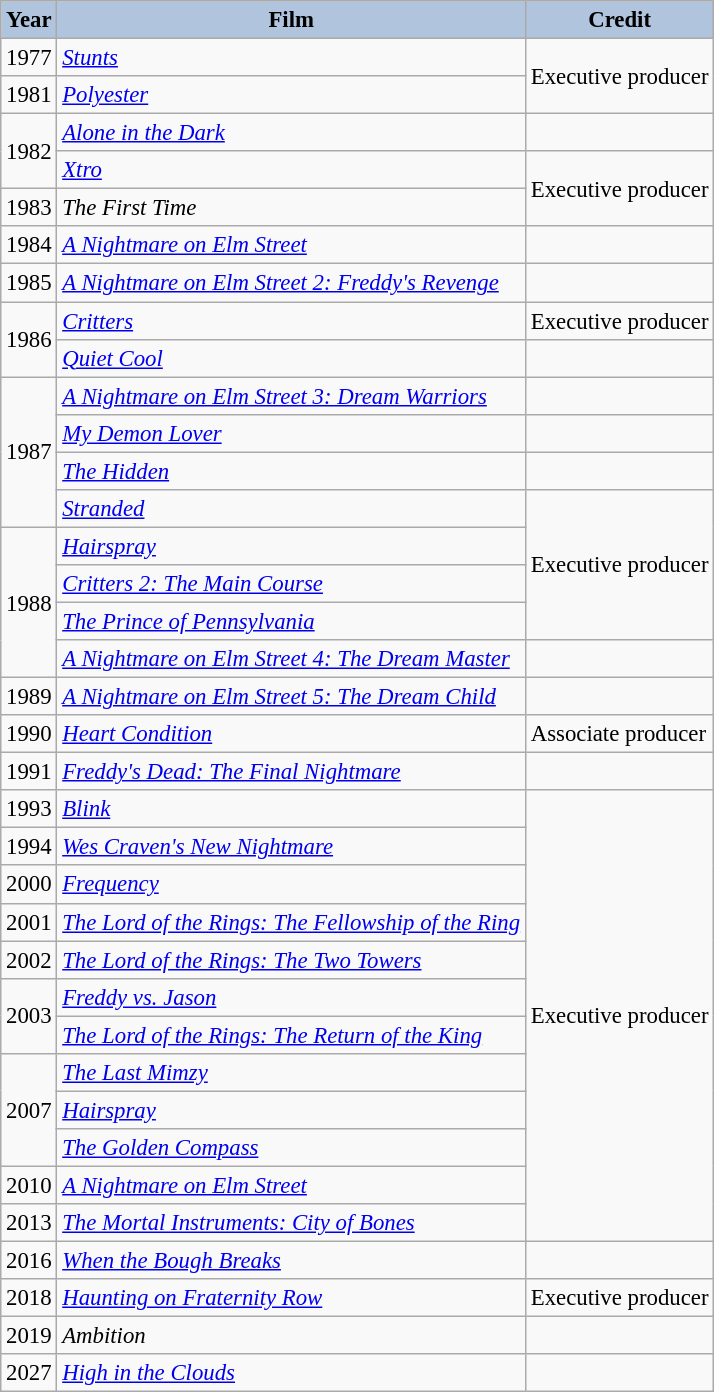<table class="wikitable" style="font-size:95%;">
<tr>
<th style="background:#B0C4DE;">Year</th>
<th style="background:#B0C4DE;">Film</th>
<th style="background:#B0C4DE;">Credit</th>
</tr>
<tr>
<td>1977</td>
<td><em><a href='#'>Stunts</a></em></td>
<td rowspan="2">Executive producer</td>
</tr>
<tr>
<td>1981</td>
<td><em><a href='#'>Polyester</a></em></td>
</tr>
<tr>
<td rowspan=2>1982</td>
<td><em><a href='#'>Alone in the Dark</a></em></td>
<td></td>
</tr>
<tr>
<td><em><a href='#'>Xtro</a></em></td>
<td rowspan="2">Executive producer</td>
</tr>
<tr>
<td>1983</td>
<td><em>The First Time</em></td>
</tr>
<tr>
<td>1984</td>
<td><em><a href='#'>A Nightmare on Elm Street</a></em></td>
<td></td>
</tr>
<tr>
<td>1985</td>
<td><em><a href='#'>A Nightmare on Elm Street 2: Freddy's Revenge</a></em></td>
<td></td>
</tr>
<tr>
<td rowspan=2>1986</td>
<td><em><a href='#'>Critters</a></em></td>
<td>Executive producer</td>
</tr>
<tr>
<td><em><a href='#'>Quiet Cool</a></em></td>
<td></td>
</tr>
<tr>
<td rowspan=4>1987</td>
<td><em><a href='#'>A Nightmare on Elm Street 3: Dream Warriors</a></em></td>
<td></td>
</tr>
<tr>
<td><em><a href='#'>My Demon Lover</a></em></td>
<td></td>
</tr>
<tr>
<td><em><a href='#'>The Hidden</a></em></td>
<td></td>
</tr>
<tr>
<td><em><a href='#'>Stranded</a></em></td>
<td rowspan="4">Executive producer</td>
</tr>
<tr>
<td rowspan=4>1988</td>
<td><em><a href='#'>Hairspray</a></em></td>
</tr>
<tr>
<td><em><a href='#'>Critters 2: The Main Course</a></em></td>
</tr>
<tr>
<td><em><a href='#'>The Prince of Pennsylvania</a></em></td>
</tr>
<tr>
<td><em><a href='#'>A Nightmare on Elm Street 4: The Dream Master</a></em></td>
<td></td>
</tr>
<tr>
<td>1989</td>
<td><em><a href='#'>A Nightmare on Elm Street 5: The Dream Child</a></em></td>
<td></td>
</tr>
<tr>
<td>1990</td>
<td><em><a href='#'>Heart Condition</a></em></td>
<td>Associate producer</td>
</tr>
<tr>
<td>1991</td>
<td><em><a href='#'>Freddy's Dead: The Final Nightmare</a></em></td>
<td></td>
</tr>
<tr>
<td>1993</td>
<td><em><a href='#'>Blink</a></em></td>
<td rowspan="12">Executive producer</td>
</tr>
<tr>
<td>1994</td>
<td><em><a href='#'>Wes Craven's New Nightmare</a></em></td>
</tr>
<tr>
<td>2000</td>
<td><em><a href='#'>Frequency</a></em></td>
</tr>
<tr>
<td>2001</td>
<td><em><a href='#'>The Lord of the Rings: The Fellowship of the Ring</a></em></td>
</tr>
<tr>
<td>2002</td>
<td><em><a href='#'>The Lord of the Rings: The Two Towers</a></em></td>
</tr>
<tr>
<td rowspan=2>2003</td>
<td><em><a href='#'>Freddy vs. Jason</a></em></td>
</tr>
<tr>
<td><em><a href='#'>The Lord of the Rings: The Return of the King</a></em></td>
</tr>
<tr>
<td rowspan=3>2007</td>
<td><em><a href='#'>The Last Mimzy</a></em></td>
</tr>
<tr>
<td><em><a href='#'>Hairspray</a></em></td>
</tr>
<tr>
<td><em><a href='#'>The Golden Compass</a></em></td>
</tr>
<tr>
<td>2010</td>
<td><em><a href='#'>A Nightmare on Elm Street</a></em></td>
</tr>
<tr>
<td>2013</td>
<td><em><a href='#'>The Mortal Instruments: City of Bones</a></em></td>
</tr>
<tr>
<td>2016</td>
<td><em><a href='#'>When the Bough Breaks</a></em></td>
<td></td>
</tr>
<tr>
<td>2018</td>
<td><em><a href='#'>Haunting on Fraternity Row</a></em></td>
<td>Executive producer</td>
</tr>
<tr>
<td>2019</td>
<td><em>Ambition</em></td>
<td></td>
</tr>
<tr>
<td>2027</td>
<td><em><a href='#'>High in the Clouds</a></em></td>
<td></td>
</tr>
</table>
